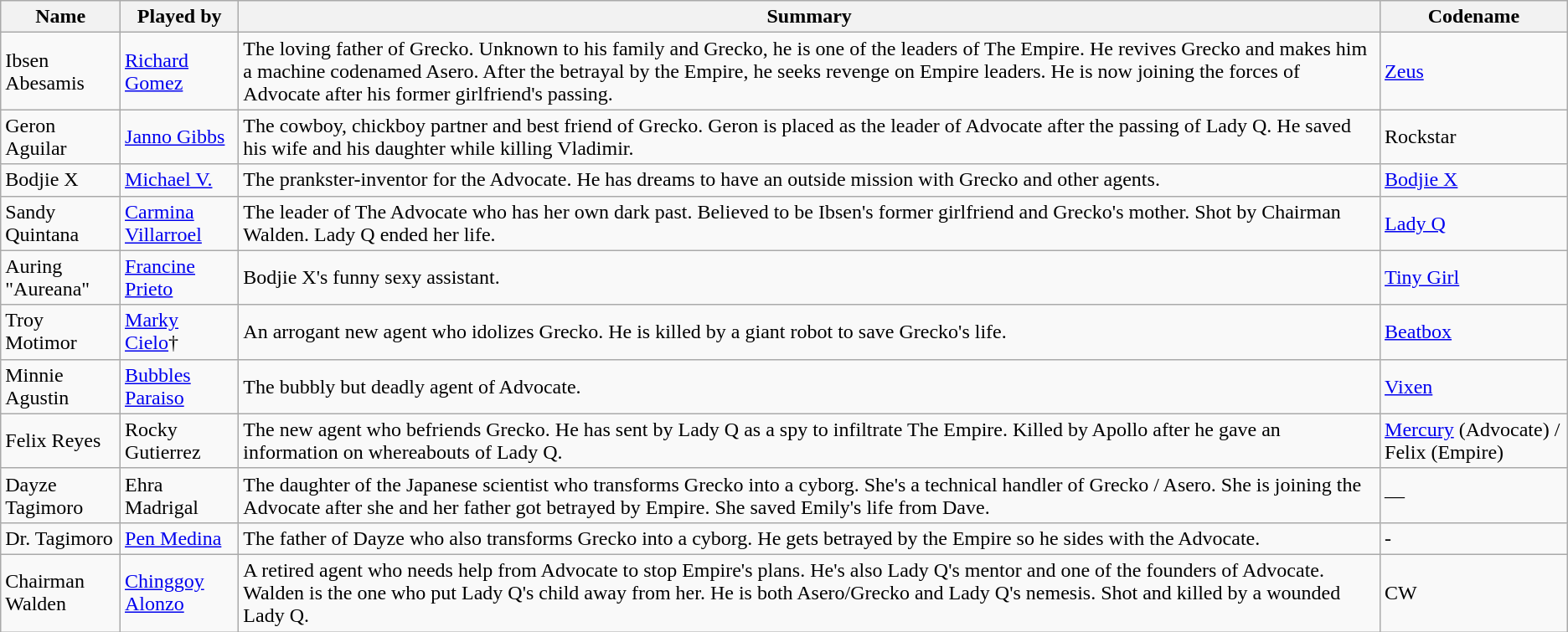<table class="wikitable">
<tr>
<th>Name</th>
<th>Played by</th>
<th>Summary</th>
<th>Codename</th>
</tr>
<tr>
<td>Ibsen Abesamis</td>
<td><a href='#'>Richard Gomez</a></td>
<td>The loving father of Grecko. Unknown to his family and Grecko, he is one of the leaders of The Empire. He revives Grecko and makes him a machine codenamed Asero. After the betrayal by the Empire, he seeks revenge on Empire leaders. He is now joining the forces of Advocate after his former girlfriend's passing.</td>
<td><a href='#'>Zeus</a></td>
</tr>
<tr>
<td>Geron Aguilar</td>
<td><a href='#'>Janno Gibbs</a></td>
<td>The cowboy, chickboy partner and best friend of Grecko. Geron is placed as the leader of Advocate after the passing of Lady Q. He saved his wife and his daughter while killing Vladimir.</td>
<td>Rockstar</td>
</tr>
<tr>
<td>Bodjie X</td>
<td><a href='#'>Michael V.</a></td>
<td>The prankster-inventor for the Advocate. He has dreams to have an outside mission with Grecko and other agents.</td>
<td><a href='#'>Bodjie X</a></td>
</tr>
<tr>
<td>Sandy Quintana</td>
<td><a href='#'>Carmina Villarroel</a></td>
<td>The leader of The Advocate who has her own dark past. Believed to be Ibsen's former girlfriend and Grecko's mother. Shot by Chairman Walden. Lady Q ended her life.</td>
<td><a href='#'>Lady Q</a></td>
</tr>
<tr>
<td>Auring "Aureana"</td>
<td><a href='#'>Francine Prieto</a></td>
<td>Bodjie X's funny sexy assistant.</td>
<td><a href='#'>Tiny Girl</a></td>
</tr>
<tr>
<td>Troy Motimor</td>
<td><a href='#'>Marky Cielo</a>†</td>
<td>An arrogant new agent who idolizes Grecko. He is killed by a giant robot to save Grecko's life.</td>
<td><a href='#'>Beatbox</a></td>
</tr>
<tr>
<td>Minnie Agustin</td>
<td><a href='#'>Bubbles Paraiso</a></td>
<td>The bubbly but deadly agent of Advocate.</td>
<td><a href='#'>Vixen</a></td>
</tr>
<tr>
<td>Felix Reyes</td>
<td>Rocky Gutierrez</td>
<td>The new agent who befriends Grecko. He has sent by Lady Q as a spy to infiltrate The Empire. Killed by Apollo after he gave an information on whereabouts of Lady Q.</td>
<td><a href='#'>Mercury</a> (Advocate) / Felix (Empire)</td>
</tr>
<tr>
<td>Dayze Tagimoro</td>
<td>Ehra Madrigal</td>
<td>The daughter of the Japanese scientist who transforms Grecko into a cyborg. She's a technical handler of Grecko / Asero. She is joining the Advocate after she and her father got betrayed by Empire. She saved Emily's life from Dave.</td>
<td>—</td>
</tr>
<tr>
<td>Dr. Tagimoro</td>
<td><a href='#'>Pen Medina</a></td>
<td>The father of Dayze who also transforms Grecko into a cyborg. He gets betrayed by the Empire so he sides with the Advocate.</td>
<td>-</td>
</tr>
<tr>
<td>Chairman Walden</td>
<td><a href='#'>Chinggoy Alonzo</a></td>
<td>A retired agent who needs help from Advocate to stop Empire's plans. He's also Lady Q's mentor and one of the founders of Advocate. Walden is the one who put Lady Q's child away from her. He is both Asero/Grecko and Lady Q's nemesis. Shot and killed by a wounded Lady Q.</td>
<td>CW</td>
</tr>
</table>
